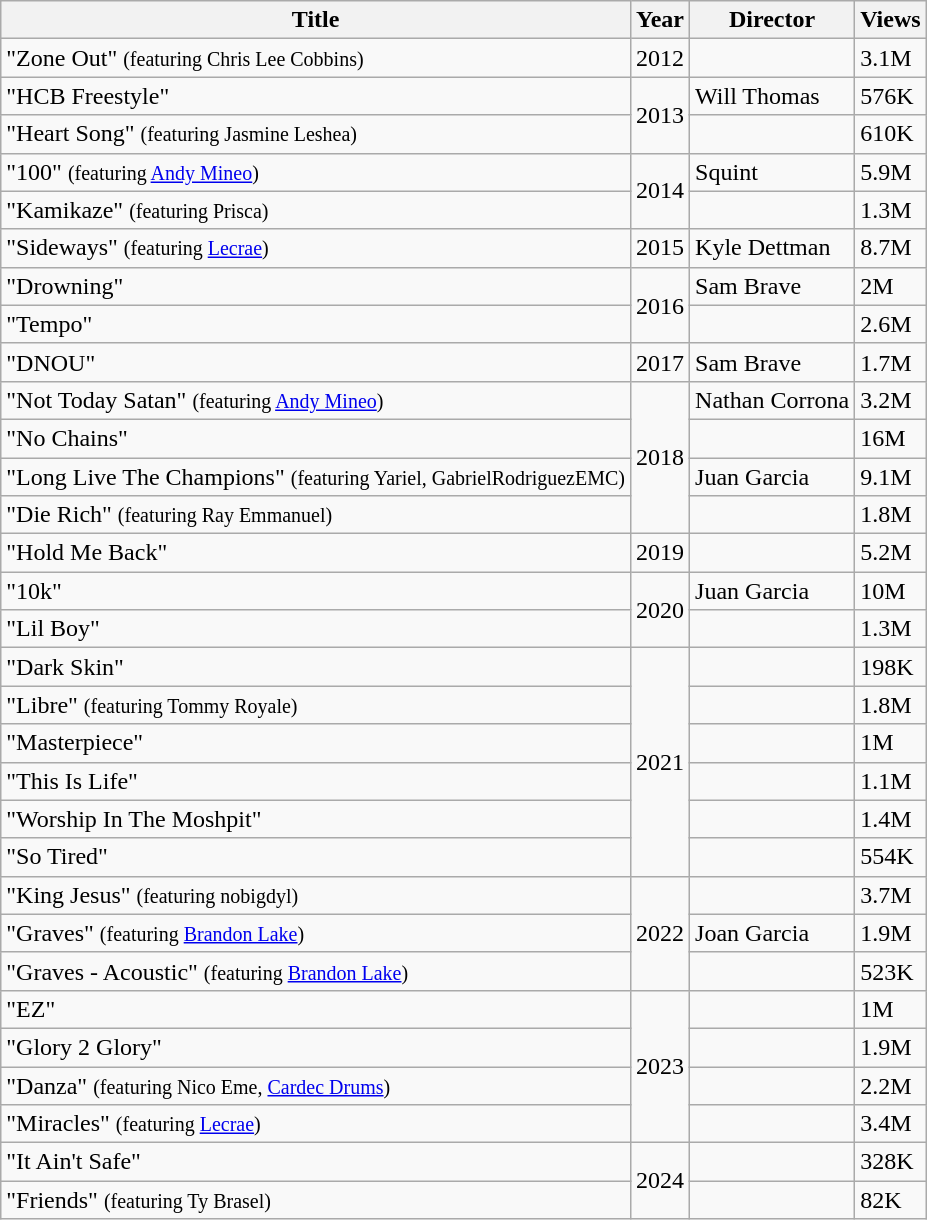<table class="wikitable">
<tr>
<th>Title</th>
<th>Year</th>
<th>Director</th>
<th>Views</th>
</tr>
<tr>
<td>"Zone Out" <small>(featuring Chris Lee Cobbins)</small></td>
<td>2012</td>
<td></td>
<td>3.1M</td>
</tr>
<tr>
<td>"HCB Freestyle"</td>
<td rowspan="2">2013</td>
<td>Will Thomas</td>
<td>576K</td>
</tr>
<tr>
<td>"Heart Song" <small>(featuring Jasmine Leshea)</small></td>
<td></td>
<td>610K</td>
</tr>
<tr>
<td>"100" <small>(featuring <a href='#'>Andy Mineo</a>)</small></td>
<td rowspan="2">2014</td>
<td>Squint</td>
<td>5.9M</td>
</tr>
<tr>
<td>"Kamikaze" <small>(featuring Prisca)</small></td>
<td></td>
<td>1.3M</td>
</tr>
<tr>
<td>"Sideways" <small>(featuring <a href='#'>Lecrae</a>)</small></td>
<td>2015</td>
<td>Kyle Dettman</td>
<td>8.7M</td>
</tr>
<tr>
<td>"Drowning"</td>
<td rowspan="2">2016</td>
<td>Sam Brave</td>
<td>2M</td>
</tr>
<tr>
<td>"Tempo"</td>
<td></td>
<td>2.6M</td>
</tr>
<tr>
<td>"DNOU"</td>
<td>2017</td>
<td>Sam Brave</td>
<td>1.7M</td>
</tr>
<tr>
<td>"Not Today Satan" <small>(featuring <a href='#'>Andy Mineo</a>)</small></td>
<td rowspan="4">2018</td>
<td>Nathan Corrona</td>
<td>3.2M</td>
</tr>
<tr>
<td>"No Chains"</td>
<td></td>
<td>16M</td>
</tr>
<tr>
<td>"Long Live The Champions" <small>(featuring Yariel, GabrielRodriguezEMC)</small></td>
<td>Juan Garcia</td>
<td>9.1M</td>
</tr>
<tr>
<td>"Die Rich" <small>(featuring Ray Emmanuel)</small></td>
<td></td>
<td>1.8M</td>
</tr>
<tr>
<td>"Hold Me Back"</td>
<td>2019</td>
<td></td>
<td>5.2M</td>
</tr>
<tr>
<td>"10k"</td>
<td rowspan="2">2020</td>
<td>Juan Garcia</td>
<td>10M</td>
</tr>
<tr>
<td>"Lil Boy"</td>
<td></td>
<td>1.3M</td>
</tr>
<tr>
<td>"Dark Skin" </td>
<td rowspan="6">2021</td>
<td></td>
<td>198K</td>
</tr>
<tr>
<td>"Libre" <small>(featuring Tommy Royale)</small></td>
<td></td>
<td>1.8M</td>
</tr>
<tr>
<td>"Masterpiece" </td>
<td></td>
<td>1M</td>
</tr>
<tr>
<td>"This Is Life" </td>
<td></td>
<td>1.1M</td>
</tr>
<tr>
<td>"Worship In The Moshpit"</td>
<td></td>
<td>1.4M</td>
</tr>
<tr>
<td>"So Tired"</td>
<td></td>
<td>554K</td>
</tr>
<tr>
<td>"King Jesus" <small>(featuring nobigdyl)</small></td>
<td rowspan="3">2022</td>
<td></td>
<td>3.7M</td>
</tr>
<tr>
<td>"Graves" <small>(featuring <a href='#'>Brandon Lake</a>)</small></td>
<td>Joan Garcia</td>
<td>1.9M</td>
</tr>
<tr>
<td>"Graves - Acoustic" <small>(featuring <a href='#'>Brandon Lake</a>)</small></td>
<td></td>
<td>523K</td>
</tr>
<tr>
<td>"EZ" </td>
<td rowspan="4">2023</td>
<td></td>
<td>1M</td>
</tr>
<tr>
<td>"Glory 2 Glory" </td>
<td></td>
<td>1.9M</td>
</tr>
<tr>
<td>"Danza" <small>(featuring Nico Eme, <a href='#'>Cardec Drums</a>)</small></td>
<td></td>
<td>2.2M</td>
</tr>
<tr>
<td>"Miracles" <small>(featuring <a href='#'>Lecrae</a>)</small></td>
<td></td>
<td>3.4M</td>
</tr>
<tr>
<td>"It Ain't Safe" </td>
<td rowspan="2">2024</td>
<td></td>
<td>328K</td>
</tr>
<tr>
<td>"Friends" <small>(featuring Ty Brasel)</small></td>
<td></td>
<td>82K</td>
</tr>
</table>
